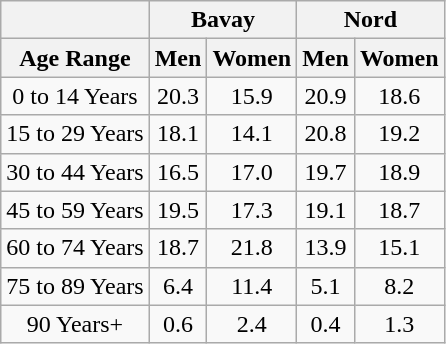<table class="wikitable" style="text-align:center;">
<tr>
<th></th>
<th colspan=2>Bavay</th>
<th colspan=2>Nord</th>
</tr>
<tr>
<th>Age Range</th>
<th>Men</th>
<th>Women</th>
<th>Men</th>
<th>Women</th>
</tr>
<tr>
<td>0 to 14 Years</td>
<td>20.3</td>
<td>15.9</td>
<td>20.9</td>
<td>18.6</td>
</tr>
<tr>
<td>15 to 29 Years</td>
<td>18.1</td>
<td>14.1</td>
<td>20.8</td>
<td>19.2</td>
</tr>
<tr>
<td>30 to 44 Years</td>
<td>16.5</td>
<td>17.0</td>
<td>19.7</td>
<td>18.9</td>
</tr>
<tr>
<td>45 to 59 Years</td>
<td>19.5</td>
<td>17.3</td>
<td>19.1</td>
<td>18.7</td>
</tr>
<tr>
<td>60 to 74 Years</td>
<td>18.7</td>
<td>21.8</td>
<td>13.9</td>
<td>15.1</td>
</tr>
<tr>
<td>75 to 89 Years</td>
<td>6.4</td>
<td>11.4</td>
<td>5.1</td>
<td>8.2</td>
</tr>
<tr>
<td>90 Years+</td>
<td>0.6</td>
<td>2.4</td>
<td>0.4</td>
<td>1.3</td>
</tr>
</table>
